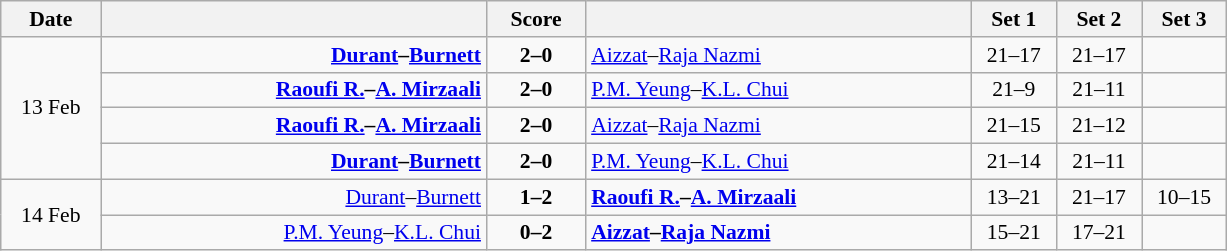<table class="wikitable" style="text-align: center; font-size:90% ">
<tr>
<th width="60">Date</th>
<th align="right" width="250"></th>
<th width="60">Score</th>
<th align="left" width="250"></th>
<th width="50">Set 1</th>
<th width="50">Set 2</th>
<th width="50">Set 3</th>
</tr>
<tr>
<td rowspan=4>13 Feb</td>
<td align=right><strong><a href='#'>Durant</a>–<a href='#'>Burnett</a> </strong></td>
<td align=center><strong>2–0</strong></td>
<td align=left> <a href='#'>Aizzat</a>–<a href='#'>Raja Nazmi</a></td>
<td>21–17</td>
<td>21–17</td>
<td></td>
</tr>
<tr>
<td align=right><strong><a href='#'>Raoufi R.</a>–<a href='#'>A. Mirzaali</a> </strong></td>
<td align=center><strong>2–0</strong></td>
<td align=left> <a href='#'>P.M. Yeung</a>–<a href='#'>K.L. Chui</a></td>
<td>21–9</td>
<td>21–11</td>
<td></td>
</tr>
<tr>
<td align=right><strong><a href='#'>Raoufi R.</a>–<a href='#'>A. Mirzaali</a> </strong></td>
<td align=center><strong>2–0</strong></td>
<td align=left> <a href='#'>Aizzat</a>–<a href='#'>Raja Nazmi</a></td>
<td>21–15</td>
<td>21–12</td>
<td></td>
</tr>
<tr>
<td align=right><strong><a href='#'>Durant</a>–<a href='#'>Burnett</a> </strong></td>
<td align=center><strong>2–0</strong></td>
<td align=left> <a href='#'>P.M. Yeung</a>–<a href='#'>K.L. Chui</a></td>
<td>21–14</td>
<td>21–11</td>
<td></td>
</tr>
<tr>
<td rowspan=2>14 Feb</td>
<td align=right><a href='#'>Durant</a>–<a href='#'>Burnett</a> </td>
<td align=center><strong>1–2</strong></td>
<td align=left><strong> <a href='#'>Raoufi R.</a>–<a href='#'>A. Mirzaali</a></strong></td>
<td>13–21</td>
<td>21–17</td>
<td>10–15</td>
</tr>
<tr>
<td align=right><a href='#'>P.M. Yeung</a>–<a href='#'>K.L. Chui</a> </td>
<td align=center><strong>0–2</strong></td>
<td align=left><strong> <a href='#'>Aizzat</a>–<a href='#'>Raja Nazmi</a></strong></td>
<td>15–21</td>
<td>17–21</td>
<td></td>
</tr>
</table>
